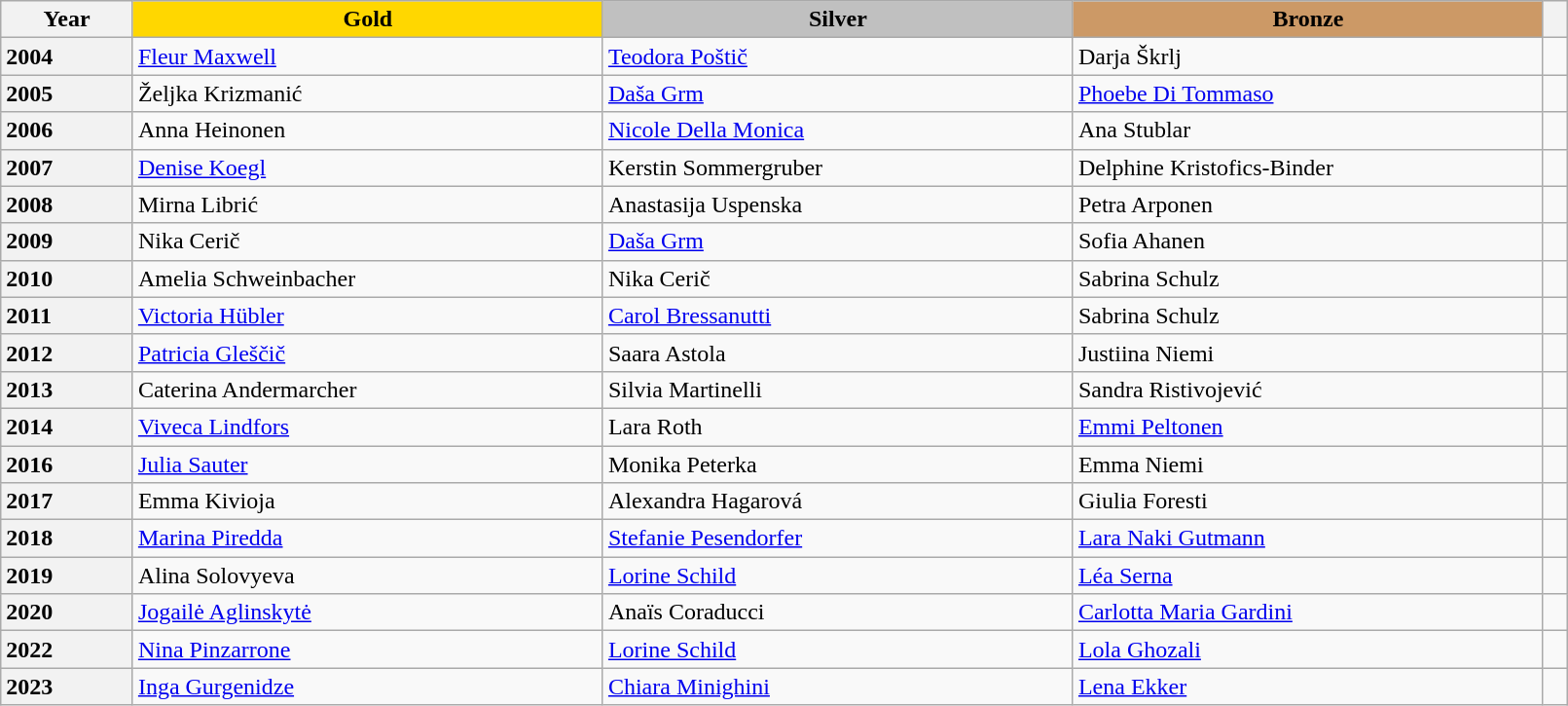<table class="wikitable unsortable" style="text-align:left; width:85%">
<tr>
<th scope="col" style="text-align:center">Year</th>
<td scope="col" style="text-align:center; width:30%; background:gold"><strong>Gold</strong></td>
<td scope="col" style="text-align:center; width:30%; background:silver"><strong>Silver</strong></td>
<td scope="col" style="text-align:center; width:30%; background:#c96"><strong>Bronze</strong></td>
<th scope="col" style="text-align:center"></th>
</tr>
<tr>
<th scope="row" style="text-align:left">2004</th>
<td> <a href='#'>Fleur Maxwell</a></td>
<td> <a href='#'>Teodora Poštič</a></td>
<td> Darja Škrlj</td>
<td></td>
</tr>
<tr>
<th scope="row" style="text-align:left">2005</th>
<td> Željka Krizmanić</td>
<td> <a href='#'>Daša Grm</a></td>
<td> <a href='#'>Phoebe Di Tommaso</a></td>
<td></td>
</tr>
<tr>
<th scope="row" style="text-align:left">2006</th>
<td> Anna Heinonen</td>
<td> <a href='#'>Nicole Della Monica</a></td>
<td> Ana Stublar</td>
<td></td>
</tr>
<tr>
<th scope="row" style="text-align:left">2007</th>
<td> <a href='#'>Denise Koegl</a></td>
<td> Kerstin Sommergruber</td>
<td> Delphine Kristofics-Binder</td>
<td></td>
</tr>
<tr>
<th scope="row" style="text-align:left">2008</th>
<td> Mirna Librić</td>
<td> Anastasija Uspenska</td>
<td> Petra Arponen</td>
<td></td>
</tr>
<tr>
<th scope="row" style="text-align:left">2009</th>
<td> Nika Cerič</td>
<td> <a href='#'>Daša Grm</a></td>
<td> Sofia Ahanen</td>
<td></td>
</tr>
<tr>
<th scope="row" style="text-align:left">2010</th>
<td> Amelia Schweinbacher</td>
<td> Nika Cerič</td>
<td> Sabrina Schulz</td>
<td></td>
</tr>
<tr>
<th scope="row" style="text-align:left">2011</th>
<td> <a href='#'>Victoria Hübler</a></td>
<td> <a href='#'>Carol Bressanutti</a></td>
<td> Sabrina Schulz</td>
<td></td>
</tr>
<tr>
<th scope="row" style="text-align:left">2012</th>
<td> <a href='#'>Patricia Gleščič</a></td>
<td> Saara Astola</td>
<td> Justiina Niemi</td>
<td></td>
</tr>
<tr>
<th scope="row" style="text-align:left">2013</th>
<td> Caterina Andermarcher</td>
<td> Silvia Martinelli</td>
<td> Sandra Ristivojević</td>
<td></td>
</tr>
<tr>
<th scope="row" style="text-align:left">2014</th>
<td> <a href='#'>Viveca Lindfors</a></td>
<td> Lara Roth</td>
<td> <a href='#'>Emmi Peltonen</a></td>
<td></td>
</tr>
<tr>
<th scope="row" style="text-align:left">2016</th>
<td> <a href='#'>Julia Sauter</a></td>
<td> Monika Peterka</td>
<td> Emma Niemi</td>
<td></td>
</tr>
<tr>
<th scope="row" style="text-align:left">2017</th>
<td> Emma Kivioja</td>
<td> Alexandra Hagarová</td>
<td> Giulia Foresti</td>
<td></td>
</tr>
<tr>
<th scope="row" style="text-align:left">2018</th>
<td> <a href='#'>Marina Piredda</a></td>
<td> <a href='#'>Stefanie Pesendorfer</a></td>
<td> <a href='#'>Lara Naki Gutmann</a></td>
<td></td>
</tr>
<tr>
<th scope="row" style="text-align:left">2019</th>
<td> Alina Solovyeva</td>
<td> <a href='#'>Lorine Schild</a></td>
<td> <a href='#'>Léa Serna</a></td>
<td></td>
</tr>
<tr>
<th scope="row" style="text-align:left">2020</th>
<td> <a href='#'>Jogailė Aglinskytė</a></td>
<td> Anaïs Coraducci</td>
<td> <a href='#'>Carlotta Maria Gardini</a></td>
<td></td>
</tr>
<tr>
<th scope="row" style="text-align:left">2022</th>
<td> <a href='#'>Nina Pinzarrone</a></td>
<td> <a href='#'>Lorine Schild</a></td>
<td> <a href='#'>Lola Ghozali</a></td>
<td></td>
</tr>
<tr>
<th scope="row" style="text-align:left">2023</th>
<td> <a href='#'>Inga Gurgenidze</a></td>
<td> <a href='#'>Chiara Minighini</a></td>
<td> <a href='#'>Lena Ekker</a></td>
<td></td>
</tr>
</table>
